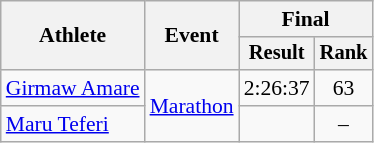<table class="wikitable" style="font-size:90%">
<tr>
<th rowspan="2">Athlete</th>
<th rowspan="2">Event</th>
<th colspan="2">Final</th>
</tr>
<tr style="font-size:95%">
<th>Result</th>
<th>Rank</th>
</tr>
<tr style=text-align:center>
<td style=text-align:left><a href='#'>Girmaw Amare</a></td>
<td style=text-align:left rowspan=3><a href='#'>Marathon</a></td>
<td>2:26:37</td>
<td>63</td>
</tr>
<tr style=text-align:center>
<td style=text-align:left><a href='#'>Maru Teferi</a></td>
<td></td>
<td>–</td>
</tr>
</table>
